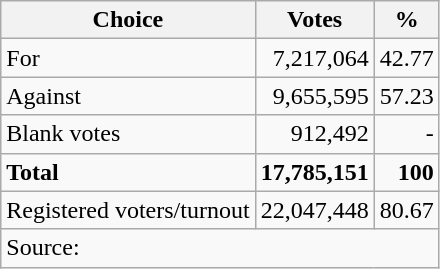<table class=wikitable style=text-align:right>
<tr>
<th>Choice</th>
<th>Votes</th>
<th>%</th>
</tr>
<tr>
<td align=left>For</td>
<td>7,217,064</td>
<td>42.77</td>
</tr>
<tr>
<td align=left>Against</td>
<td>9,655,595</td>
<td>57.23</td>
</tr>
<tr>
<td align=left>Blank votes</td>
<td>912,492</td>
<td>-</td>
</tr>
<tr>
<td align=left><strong>Total</strong></td>
<td><strong>17,785,151</strong></td>
<td><strong>100</strong></td>
</tr>
<tr>
<td align=left>Registered voters/turnout</td>
<td>22,047,448</td>
<td>80.67</td>
</tr>
<tr>
<td colspan=3 align=left>Source: </td>
</tr>
</table>
